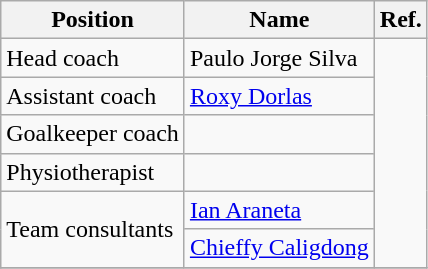<table class="wikitable">
<tr>
<th>Position</th>
<th>Name</th>
<th>Ref.</th>
</tr>
<tr>
<td>Head coach</td>
<td> Paulo Jorge Silva</td>
<td rowspan="6"></td>
</tr>
<tr>
<td>Assistant coach</td>
<td> <a href='#'>Roxy Dorlas</a></td>
</tr>
<tr>
<td>Goalkeeper coach</td>
<td></td>
</tr>
<tr>
<td>Physiotherapist</td>
<td></td>
</tr>
<tr>
<td rowspan="2">Team consultants</td>
<td> <a href='#'>Ian Araneta</a></td>
</tr>
<tr>
<td> <a href='#'>Chieffy Caligdong</a></td>
</tr>
<tr>
</tr>
</table>
